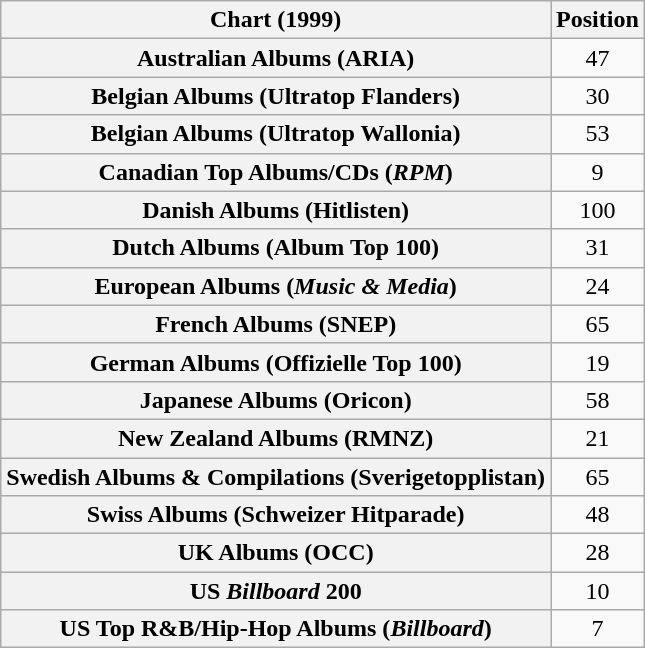<table class="wikitable sortable plainrowheaders" style="text-align:center">
<tr>
<th scope="col">Chart (1999)</th>
<th scope="col">Position</th>
</tr>
<tr>
<th scope="row">Australian Albums (ARIA)</th>
<td>47</td>
</tr>
<tr>
<th scope="row">Belgian Albums (Ultratop Flanders)</th>
<td>30</td>
</tr>
<tr>
<th scope="row">Belgian Albums (Ultratop Wallonia)</th>
<td>53</td>
</tr>
<tr>
<th scope="row">Canadian Top Albums/CDs (<em>RPM</em>)</th>
<td>9</td>
</tr>
<tr>
<th scope="row">Danish Albums (Hitlisten)</th>
<td>100</td>
</tr>
<tr>
<th scope="row">Dutch Albums (Album Top 100)</th>
<td>31</td>
</tr>
<tr>
<th scope="row">European Albums (<em>Music & Media</em>)</th>
<td>24</td>
</tr>
<tr>
<th scope="row">French Albums (SNEP)</th>
<td>65</td>
</tr>
<tr>
<th scope="row">German Albums (Offizielle Top 100)</th>
<td>19</td>
</tr>
<tr>
<th scope="row">Japanese Albums (Oricon)</th>
<td>58</td>
</tr>
<tr>
<th scope="row">New Zealand Albums (RMNZ)</th>
<td>21</td>
</tr>
<tr>
<th scope="row">Swedish Albums & Compilations (Sverigetopplistan)</th>
<td>65</td>
</tr>
<tr>
<th scope="row">Swiss Albums (Schweizer Hitparade)</th>
<td>48</td>
</tr>
<tr>
<th scope="row">UK Albums (OCC)</th>
<td>28</td>
</tr>
<tr>
<th scope="row">US <em>Billboard</em> 200</th>
<td>10</td>
</tr>
<tr>
<th scope="row">US Top R&B/Hip-Hop Albums (<em>Billboard</em>)</th>
<td>7</td>
</tr>
</table>
